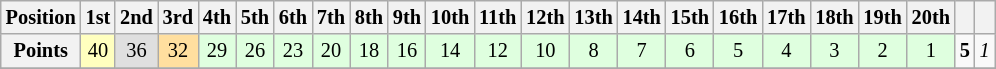<table class="wikitable" style="font-size: 85%">
<tr>
<th>Position</th>
<th>1st</th>
<th>2nd</th>
<th>3rd</th>
<th>4th</th>
<th>5th</th>
<th>6th</th>
<th>7th</th>
<th>8th</th>
<th>9th</th>
<th>10th</th>
<th>11th</th>
<th>12th</th>
<th>13th</th>
<th>14th</th>
<th>15th</th>
<th>16th</th>
<th>17th</th>
<th>18th</th>
<th>19th</th>
<th>20th</th>
<th></th>
<th></th>
</tr>
<tr align="center">
<th>Points</th>
<td style="background:#FFFFBF;">40</td>
<td style="background:#DFDFDF;">36</td>
<td style="background:#FFDF9F;">32</td>
<td style="background:#DFFFDF;">29</td>
<td style="background:#DFFFDF;">26</td>
<td style="background:#DFFFDF;">23</td>
<td style="background:#DFFFDF;">20</td>
<td style="background:#DFFFDF;">18</td>
<td style="background:#DFFFDF;">16</td>
<td style="background:#DFFFDF;">14</td>
<td style="background:#DFFFDF;">12</td>
<td style="background:#DFFFDF;">10</td>
<td style="background:#DFFFDF;">8</td>
<td style="background:#DFFFDF;">7</td>
<td style="background:#DFFFDF;">6</td>
<td style="background:#DFFFDF;">5</td>
<td style="background:#DFFFDF;">4</td>
<td style="background:#DFFFDF;">3</td>
<td style="background:#DFFFDF;">2</td>
<td style="background:#DFFFDF;">1</td>
<td><strong>5</strong></td>
<td><em>1</em></td>
</tr>
<tr align="center">
</tr>
</table>
